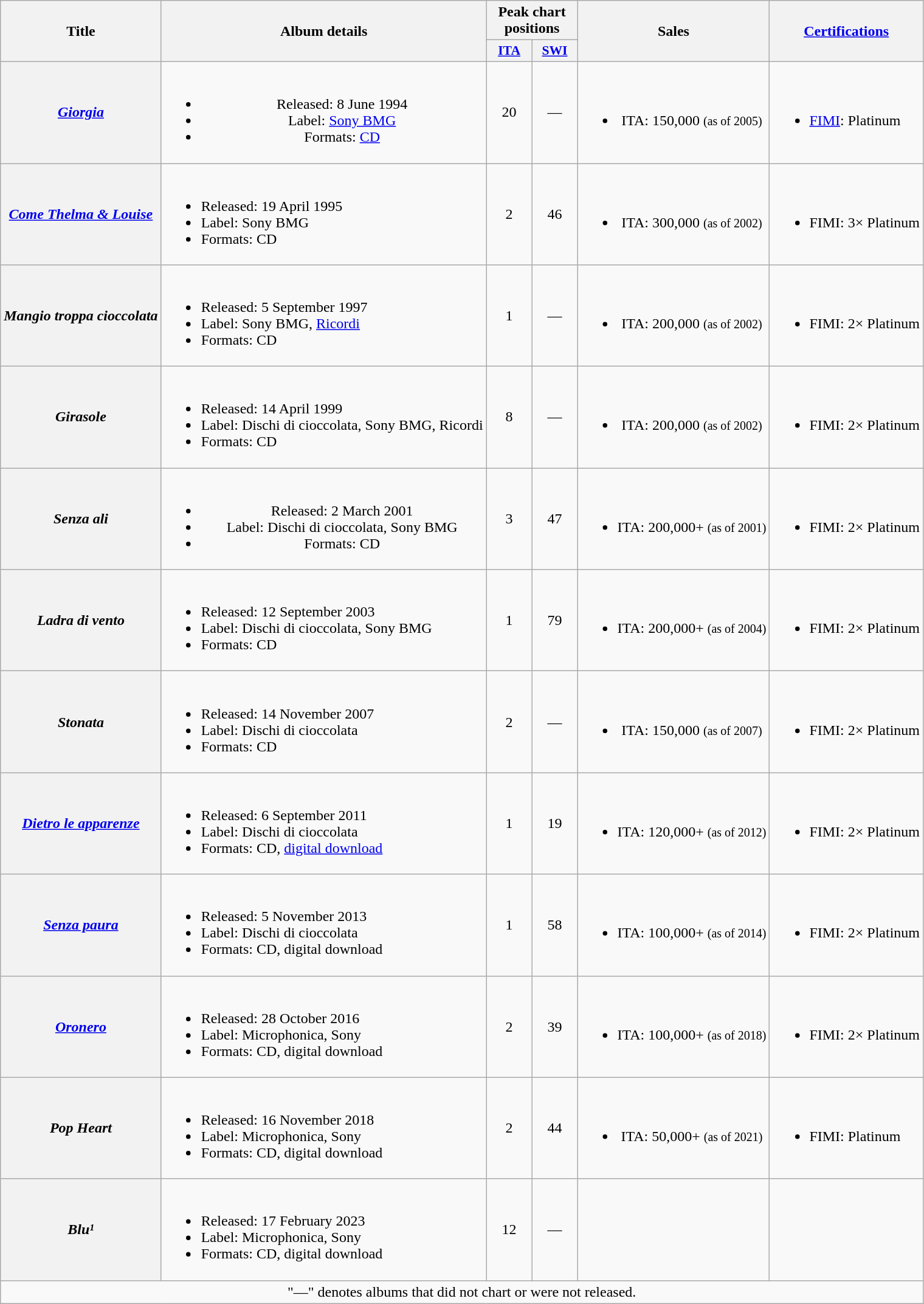<table class="wikitable plainrowheaders" style="text-align:center;" border="1">
<tr>
<th scope="column" rowspan="2">Title</th>
<th scope="column" rowspan="2">Album details</th>
<th scope="column" colspan="2">Peak chart positions</th>
<th scope="column" rowspan="2">Sales</th>
<th scope="column" rowspan="2"><a href='#'>Certifications</a></th>
</tr>
<tr>
<th scope="col" style="width:3em;font-size:90%;"><a href='#'>ITA</a><br></th>
<th scope="col" style="width:3em;font-size:90%;"><a href='#'>SWI</a><br></th>
</tr>
<tr>
<th scope="row"><em><a href='#'>Giorgia</a></em></th>
<td style="texta-align:left;"><br><ul><li>Released: 8 June 1994</li><li>Label: <a href='#'>Sony BMG</a></li><li>Formats: <a href='#'>CD</a></li></ul></td>
<td>20</td>
<td>—</td>
<td><br><ul><li>ITA: 150,000 <small>(as of 2005)</small></li></ul></td>
<td style="text-align:left;"><br><ul><li><a href='#'>FIMI</a>: Platinum</li></ul></td>
</tr>
<tr>
<th scope="row"><em><a href='#'>Come Thelma & Louise</a></em></th>
<td style="text-align:left;"><br><ul><li>Released: 19 April 1995</li><li>Label: Sony BMG</li><li>Formats: CD</li></ul></td>
<td>2</td>
<td>46</td>
<td><br><ul><li>ITA: 300,000 <small>(as of 2002)</small></li></ul></td>
<td style="text-align:left;"><br><ul><li>FIMI: 3× Platinum</li></ul></td>
</tr>
<tr>
<th scope="row"><em>Mangio troppa cioccolata</em></th>
<td style="text-align:left;"><br><ul><li>Released: 5 September 1997</li><li>Label: Sony BMG, <a href='#'>Ricordi</a></li><li>Formats: CD</li></ul></td>
<td>1</td>
<td>—</td>
<td><br><ul><li>ITA: 200,000 <small>(as of 2002)</small></li></ul></td>
<td style="text-align:left;"><br><ul><li>FIMI: 2× Platinum</li></ul></td>
</tr>
<tr>
<th scope="row"><em>Girasole</em></th>
<td style="text-align:left;"><br><ul><li>Released: 14 April 1999</li><li>Label: Dischi di cioccolata, Sony BMG, Ricordi</li><li>Formats: CD</li></ul></td>
<td>8</td>
<td>—</td>
<td><br><ul><li>ITA: 200,000 <small>(as of 2002)</small></li></ul></td>
<td style="text-align:left;"><br><ul><li>FIMI: 2× Platinum</li></ul></td>
</tr>
<tr>
<th scope="row"><em>Senza ali</em></th>
<td style="texta-align:left;"><br><ul><li>Released: 2 March 2001</li><li>Label: Dischi di cioccolata, Sony BMG</li><li>Formats: CD</li></ul></td>
<td>3</td>
<td>47</td>
<td><br><ul><li>ITA: 200,000+ <small>(as of 2001)</small></li></ul></td>
<td style="text-align:left;"><br><ul><li>FIMI: 2× Platinum</li></ul></td>
</tr>
<tr>
<th scope="row"><em>Ladra di vento</em></th>
<td style="text-align:left;"><br><ul><li>Released: 12 September 2003</li><li>Label: Dischi di cioccolata, Sony BMG</li><li>Formats: CD</li></ul></td>
<td>1</td>
<td>79</td>
<td><br><ul><li>ITA: 200,000+ <small>(as of 2004)</small></li></ul></td>
<td style="text-align:left;"><br><ul><li>FIMI: 2× Platinum</li></ul></td>
</tr>
<tr>
<th scope="row"><em>Stonata</em></th>
<td style="text-align:left;"><br><ul><li>Released: 14 November 2007</li><li>Label: Dischi di cioccolata</li><li>Formats: CD</li></ul></td>
<td>2</td>
<td>—</td>
<td><br><ul><li>ITA: 150,000 <small>(as of 2007)</small></li></ul></td>
<td style="text-align:left;"><br><ul><li>FIMI: 2× Platinum</li></ul></td>
</tr>
<tr>
<th scope="row"><em><a href='#'>Dietro le apparenze</a></em></th>
<td style="text-align:left;"><br><ul><li>Released: 6 September 2011</li><li>Label: Dischi di cioccolata</li><li>Formats: CD, <a href='#'>digital download</a></li></ul></td>
<td>1</td>
<td>19</td>
<td><br><ul><li>ITA: 120,000+ <small>(as of 2012)</small></li></ul></td>
<td style="text-align:left;"><br><ul><li>FIMI: 2× Platinum</li></ul></td>
</tr>
<tr>
<th scope="row"><em><a href='#'>Senza paura</a></em></th>
<td style="text-align:left;"><br><ul><li>Released: 5 November 2013</li><li>Label: Dischi di cioccolata</li><li>Formats: CD, digital download</li></ul></td>
<td>1</td>
<td>58</td>
<td><br><ul><li>ITA: 100,000+ <small>(as of 2014)</small></li></ul></td>
<td style="text-align:left;"><br><ul><li>FIMI: 2× Platinum</li></ul></td>
</tr>
<tr>
<th scope="row"><em><a href='#'>Oronero</a></em></th>
<td style="text-align:left;"><br><ul><li>Released: 28 October 2016</li><li>Label: Microphonica, Sony</li><li>Formats: CD, digital download</li></ul></td>
<td>2<br></td>
<td>39</td>
<td><br><ul><li>ITA: 100,000+ <small>(as of 2018)</small></li></ul></td>
<td style="text-align:left;"><br><ul><li>FIMI: 2× Platinum</li></ul></td>
</tr>
<tr>
<th scope="row"><em>Pop Heart</em></th>
<td style="text-align:left;"><br><ul><li>Released: 16 November 2018</li><li>Label: Microphonica, Sony</li><li>Formats: CD, digital download</li></ul></td>
<td>2<br></td>
<td>44</td>
<td><br><ul><li>ITA: 50,000+ <small>(as of 2021)</small></li></ul></td>
<td style="text-align:left;"><br><ul><li>FIMI: Platinum</li></ul></td>
</tr>
<tr>
<th scope="row"><em>Blu¹</em></th>
<td style="text-align:left;"><br><ul><li>Released: 17 February 2023</li><li>Label: Microphonica, Sony</li><li>Formats: CD, digital download</li></ul></td>
<td>12<br></td>
<td>—</td>
<td></td>
<td></td>
</tr>
<tr>
<td colspan="20">"—" denotes albums that did not chart or were not released.</td>
</tr>
</table>
